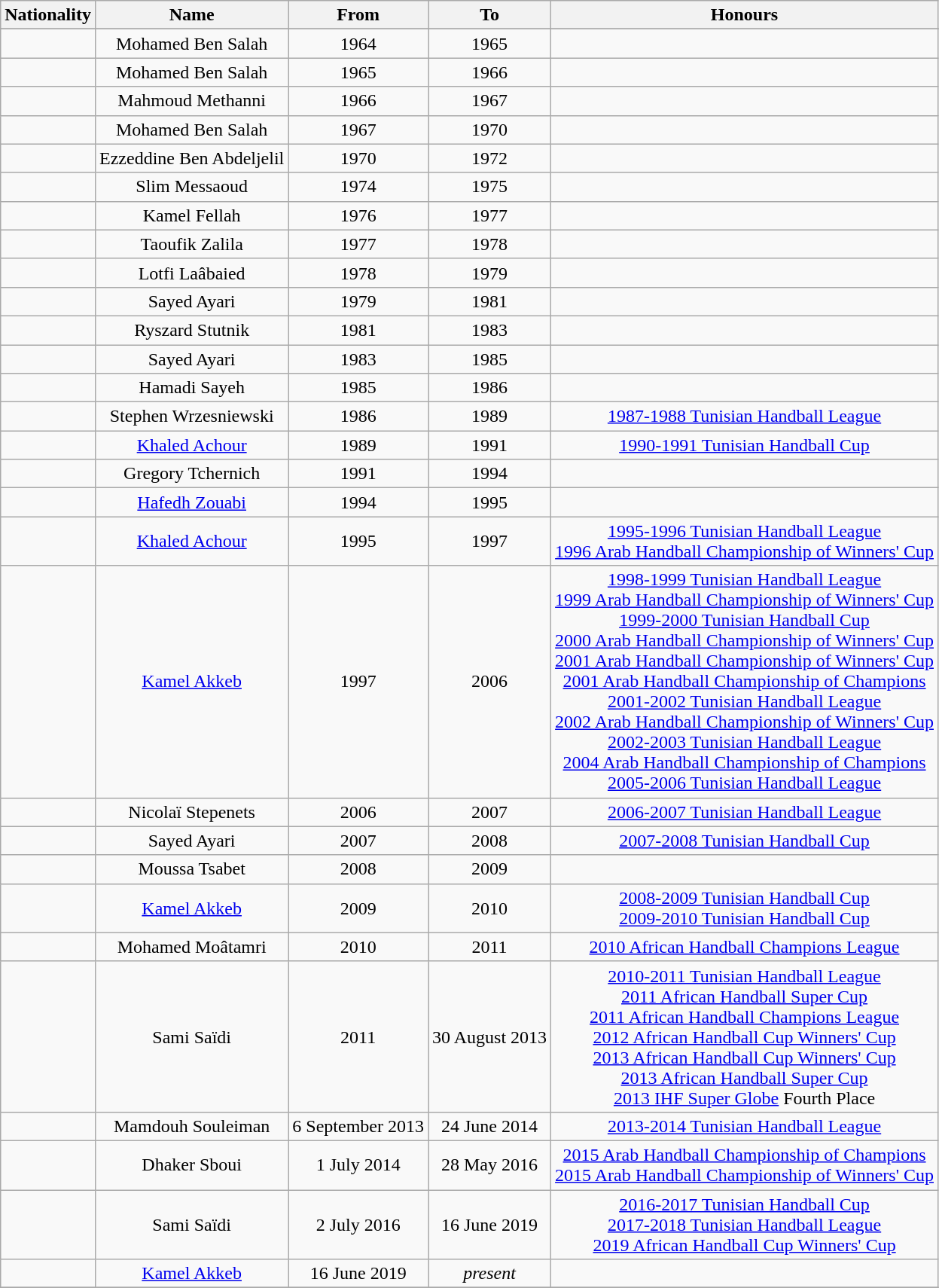<table class="wikitable"  style="text-align:center;">
<tr>
<th>Nationality</th>
<th>Name</th>
<th>From</th>
<th>To</th>
<th>Honours</th>
</tr>
<tr>
</tr>
<tr>
<td></td>
<td>Mohamed Ben Salah</td>
<td>1964</td>
<td>1965</td>
<td></td>
</tr>
<tr>
<td></td>
<td>Mohamed Ben Salah</td>
<td>1965</td>
<td>1966</td>
<td></td>
</tr>
<tr>
<td></td>
<td>Mahmoud Methanni</td>
<td>1966</td>
<td>1967</td>
<td></td>
</tr>
<tr>
<td></td>
<td>Mohamed Ben Salah</td>
<td>1967</td>
<td>1970</td>
<td></td>
</tr>
<tr>
<td></td>
<td>Ezzeddine Ben Abdeljelil</td>
<td>1970</td>
<td>1972</td>
<td></td>
</tr>
<tr>
<td></td>
<td>Slim Messaoud</td>
<td>1974</td>
<td>1975</td>
<td></td>
</tr>
<tr>
<td></td>
<td>Kamel Fellah</td>
<td>1976</td>
<td>1977</td>
<td></td>
</tr>
<tr>
<td></td>
<td>Taoufik Zalila</td>
<td>1977</td>
<td>1978</td>
<td></td>
</tr>
<tr>
<td></td>
<td>Lotfi Laâbaied</td>
<td>1978</td>
<td>1979</td>
<td></td>
</tr>
<tr>
<td></td>
<td>Sayed Ayari</td>
<td>1979</td>
<td>1981</td>
<td></td>
</tr>
<tr>
<td></td>
<td>Ryszard Stutnik</td>
<td>1981</td>
<td>1983</td>
<td></td>
</tr>
<tr>
<td></td>
<td>Sayed Ayari</td>
<td>1983</td>
<td>1985</td>
<td></td>
</tr>
<tr>
<td></td>
<td>Hamadi Sayeh</td>
<td>1985</td>
<td>1986</td>
<td></td>
</tr>
<tr>
<td></td>
<td>Stephen Wrzesniewski</td>
<td>1986</td>
<td>1989</td>
<td><a href='#'>1987-1988 Tunisian Handball League</a></td>
</tr>
<tr>
<td></td>
<td><a href='#'>Khaled Achour</a></td>
<td>1989</td>
<td>1991</td>
<td><a href='#'>1990-1991 Tunisian Handball Cup</a></td>
</tr>
<tr>
<td></td>
<td>Gregory Tchernich</td>
<td>1991</td>
<td>1994</td>
<td></td>
</tr>
<tr>
<td></td>
<td><a href='#'>Hafedh Zouabi</a></td>
<td>1994</td>
<td>1995</td>
<td></td>
</tr>
<tr>
<td></td>
<td><a href='#'>Khaled Achour</a></td>
<td>1995</td>
<td>1997</td>
<td><a href='#'>1995-1996 Tunisian Handball League</a><br> <a href='#'>1996 Arab Handball Championship of Winners' Cup</a></td>
</tr>
<tr>
<td></td>
<td><a href='#'>Kamel Akkeb</a></td>
<td>1997</td>
<td>2006</td>
<td><a href='#'>1998-1999 Tunisian Handball League</a><br> <a href='#'>1999 Arab Handball Championship of Winners' Cup</a><br><a href='#'>1999-2000 Tunisian Handball Cup</a><br> <a href='#'>2000 Arab Handball Championship of Winners' Cup</a><br> <a href='#'>2001 Arab Handball Championship of Winners' Cup</a><br> <a href='#'>2001 Arab Handball Championship of Champions</a><br><a href='#'>2001-2002 Tunisian Handball League</a><br> <a href='#'>2002 Arab Handball Championship of Winners' Cup</a><br><a href='#'>2002-2003 Tunisian Handball League</a><br> <a href='#'>2004 Arab Handball Championship of Champions</a><br><a href='#'>2005-2006 Tunisian Handball League</a></td>
</tr>
<tr>
<td></td>
<td>Nicolaï Stepenets</td>
<td>2006</td>
<td>2007</td>
<td><a href='#'>2006-2007 Tunisian Handball League</a></td>
</tr>
<tr>
<td></td>
<td>Sayed Ayari</td>
<td>2007</td>
<td>2008</td>
<td><a href='#'>2007-2008 Tunisian Handball Cup</a></td>
</tr>
<tr>
<td></td>
<td>Moussa Tsabet</td>
<td>2008</td>
<td>2009</td>
<td></td>
</tr>
<tr>
<td></td>
<td><a href='#'>Kamel Akkeb</a></td>
<td>2009</td>
<td>2010</td>
<td><a href='#'>2008-2009 Tunisian Handball Cup</a><br><a href='#'>2009-2010 Tunisian Handball Cup</a></td>
</tr>
<tr>
<td></td>
<td>Mohamed Moâtamri</td>
<td>2010</td>
<td>2011</td>
<td> <a href='#'>2010 African Handball Champions League</a></td>
</tr>
<tr>
<td></td>
<td>Sami Saïdi</td>
<td>2011</td>
<td>30 August 2013</td>
<td><a href='#'>2010-2011 Tunisian Handball League</a><br> <a href='#'>2011 African Handball Super Cup</a><br><a href='#'>2011 African Handball Champions League</a><br> <a href='#'>2012 African Handball Cup Winners' Cup</a><br> <a href='#'>2013 African Handball Cup Winners' Cup</a><br> <a href='#'>2013 African Handball Super Cup</a><br><a href='#'>2013 IHF Super Globe</a> Fourth Place</td>
</tr>
<tr>
<td></td>
<td>Mamdouh Souleiman</td>
<td>6 September 2013</td>
<td>24 June 2014</td>
<td><a href='#'>2013-2014 Tunisian Handball League</a></td>
</tr>
<tr>
<td></td>
<td>Dhaker Sboui</td>
<td>1 July 2014</td>
<td>28 May 2016</td>
<td> <a href='#'>2015 Arab Handball Championship of Champions</a><br> <a href='#'>2015 Arab Handball Championship of Winners' Cup</a></td>
</tr>
<tr>
<td></td>
<td>Sami Saïdi</td>
<td>2 July 2016</td>
<td>16 June 2019</td>
<td><a href='#'>2016-2017 Tunisian Handball Cup</a><br><a href='#'>2017-2018 Tunisian Handball League</a><br> <a href='#'>2019 African Handball Cup Winners' Cup</a></td>
</tr>
<tr>
<td></td>
<td><a href='#'>Kamel Akkeb</a></td>
<td>16 June 2019</td>
<td><em>present</em></td>
<td></td>
</tr>
<tr>
</tr>
</table>
